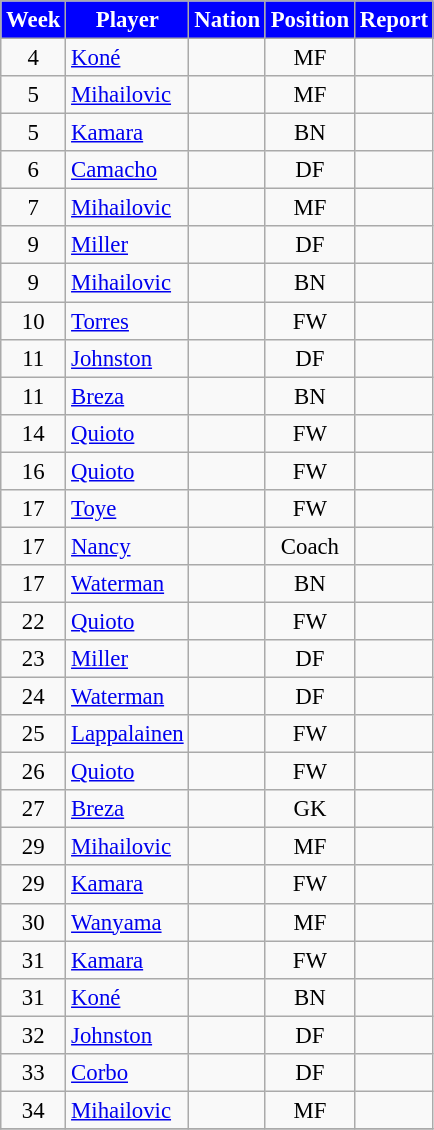<table class="wikitable" style="font-size: 95%; text-align: center;">
<tr>
<th style="background:#00f; color:white; text-align:center;">Week</th>
<th style="background:#00f; color:white; text-align:center;">Player</th>
<th style="background:#00f; color:white; text-align:center;">Nation</th>
<th style="background:#00f; color:white; text-align:center;">Position</th>
<th style="background:#00f; color:white; text-align:center;">Report</th>
</tr>
<tr>
<td>4</td>
<td style="text-align:left;"><a href='#'>Koné</a></td>
<td style="text-align:left;"></td>
<td>MF</td>
<td></td>
</tr>
<tr>
<td>5</td>
<td style="text-align:left;"><a href='#'>Mihailovic</a></td>
<td style="text-align:left;"></td>
<td>MF</td>
<td></td>
</tr>
<tr>
<td>5</td>
<td style="text-align:left;"><a href='#'>Kamara</a></td>
<td style="text-align:left;"></td>
<td>BN</td>
<td></td>
</tr>
<tr>
<td>6</td>
<td style="text-align:left;"><a href='#'>Camacho</a></td>
<td style="text-align:left;"></td>
<td>DF</td>
<td></td>
</tr>
<tr>
<td>7</td>
<td style="text-align:left;"><a href='#'>Mihailovic</a></td>
<td style="text-align:left;"></td>
<td>MF</td>
<td></td>
</tr>
<tr>
<td>9</td>
<td style="text-align:left;"><a href='#'>Miller</a></td>
<td style="text-align:left;"></td>
<td>DF</td>
<td></td>
</tr>
<tr>
<td>9</td>
<td style="text-align:left;"><a href='#'>Mihailovic</a></td>
<td style="text-align:left;"></td>
<td>BN</td>
<td></td>
</tr>
<tr>
<td>10</td>
<td style="text-align:left;"><a href='#'>Torres</a></td>
<td style="text-align:left;"></td>
<td>FW</td>
<td></td>
</tr>
<tr>
<td>11</td>
<td style="text-align:left;"><a href='#'>Johnston</a></td>
<td style="text-align:left;"></td>
<td>DF</td>
<td></td>
</tr>
<tr>
<td>11</td>
<td style="text-align:left;"><a href='#'>Breza</a></td>
<td style="text-align:left;"></td>
<td>BN</td>
<td></td>
</tr>
<tr>
<td>14</td>
<td style="text-align:left;"><a href='#'>Quioto</a></td>
<td style="text-align:left;"></td>
<td>FW</td>
<td></td>
</tr>
<tr>
<td>16</td>
<td style="text-align:left;"><a href='#'>Quioto</a></td>
<td style="text-align:left;"></td>
<td>FW</td>
<td></td>
</tr>
<tr>
<td>17</td>
<td style="text-align:left;"><a href='#'>Toye</a></td>
<td style="text-align:left;"></td>
<td>FW</td>
<td></td>
</tr>
<tr>
<td>17</td>
<td style="text-align:left;"><a href='#'>Nancy</a></td>
<td style="text-align:left;"></td>
<td>Coach</td>
<td></td>
</tr>
<tr>
<td>17</td>
<td style="text-align:left;"><a href='#'>Waterman</a></td>
<td style="text-align:left;"></td>
<td>BN</td>
<td></td>
</tr>
<tr>
<td>22</td>
<td style="text-align:left;"><a href='#'>Quioto</a></td>
<td style="text-align:left;"></td>
<td>FW</td>
<td></td>
</tr>
<tr>
<td>23</td>
<td style="text-align:left;"><a href='#'>Miller</a></td>
<td style="text-align:left;"></td>
<td>DF</td>
<td></td>
</tr>
<tr>
<td>24</td>
<td style="text-align:left;"><a href='#'>Waterman</a></td>
<td style="text-align:left;"></td>
<td>DF</td>
<td></td>
</tr>
<tr>
<td>25</td>
<td style="text-align:left;"><a href='#'>Lappalainen</a></td>
<td style="text-align:left;"></td>
<td>FW</td>
<td></td>
</tr>
<tr>
<td>26</td>
<td style="text-align:left;"><a href='#'>Quioto</a></td>
<td style="text-align:left;"></td>
<td>FW</td>
<td></td>
</tr>
<tr>
<td>27</td>
<td style="text-align:left;"><a href='#'>Breza</a></td>
<td style="text-align:left;"></td>
<td>GK</td>
<td></td>
</tr>
<tr>
<td>29</td>
<td style="text-align:left;"><a href='#'>Mihailovic</a></td>
<td style="text-align:left;"></td>
<td>MF</td>
<td></td>
</tr>
<tr>
<td>29</td>
<td style="text-align:left;"><a href='#'>Kamara</a></td>
<td style="text-align:left;"></td>
<td>FW</td>
<td></td>
</tr>
<tr>
<td>30</td>
<td style="text-align:left;"><a href='#'>Wanyama</a></td>
<td style="text-align:left;"></td>
<td>MF</td>
<td></td>
</tr>
<tr>
<td>31</td>
<td style="text-align:left;"><a href='#'>Kamara</a></td>
<td style="text-align:left;"></td>
<td>FW</td>
<td></td>
</tr>
<tr>
<td>31</td>
<td style="text-align:left;"><a href='#'>Koné</a></td>
<td style="text-align:left;"></td>
<td>BN</td>
<td></td>
</tr>
<tr>
<td>32</td>
<td style="text-align:left;"><a href='#'>Johnston</a></td>
<td style="text-align:left;"></td>
<td>DF</td>
<td></td>
</tr>
<tr>
<td>33</td>
<td style="text-align:left;"><a href='#'>Corbo</a></td>
<td style="text-align:left;"></td>
<td>DF</td>
<td></td>
</tr>
<tr>
<td>34</td>
<td style="text-align:left;"><a href='#'>Mihailovic</a></td>
<td style="text-align:left;"></td>
<td>MF</td>
<td></td>
</tr>
<tr>
</tr>
</table>
